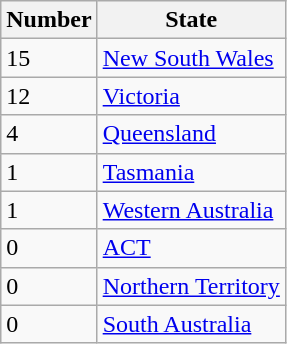<table class="wikitable">
<tr>
<th>Number</th>
<th>State</th>
</tr>
<tr>
<td>15</td>
<td><a href='#'>New South Wales</a></td>
</tr>
<tr>
<td>12</td>
<td><a href='#'>Victoria</a></td>
</tr>
<tr>
<td>4</td>
<td><a href='#'>Queensland</a></td>
</tr>
<tr>
<td>1</td>
<td><a href='#'>Tasmania</a></td>
</tr>
<tr>
<td>1</td>
<td><a href='#'>Western Australia</a></td>
</tr>
<tr>
<td>0</td>
<td><a href='#'>ACT</a></td>
</tr>
<tr>
<td>0</td>
<td><a href='#'>Northern Territory</a></td>
</tr>
<tr>
<td>0</td>
<td><a href='#'>South Australia</a></td>
</tr>
</table>
